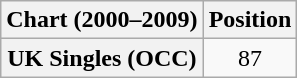<table class="wikitable plainrowheaders">
<tr>
<th>Chart (2000–2009)</th>
<th>Position</th>
</tr>
<tr>
<th scope="row">UK Singles (OCC)</th>
<td style="text-align:center;">87</td>
</tr>
</table>
